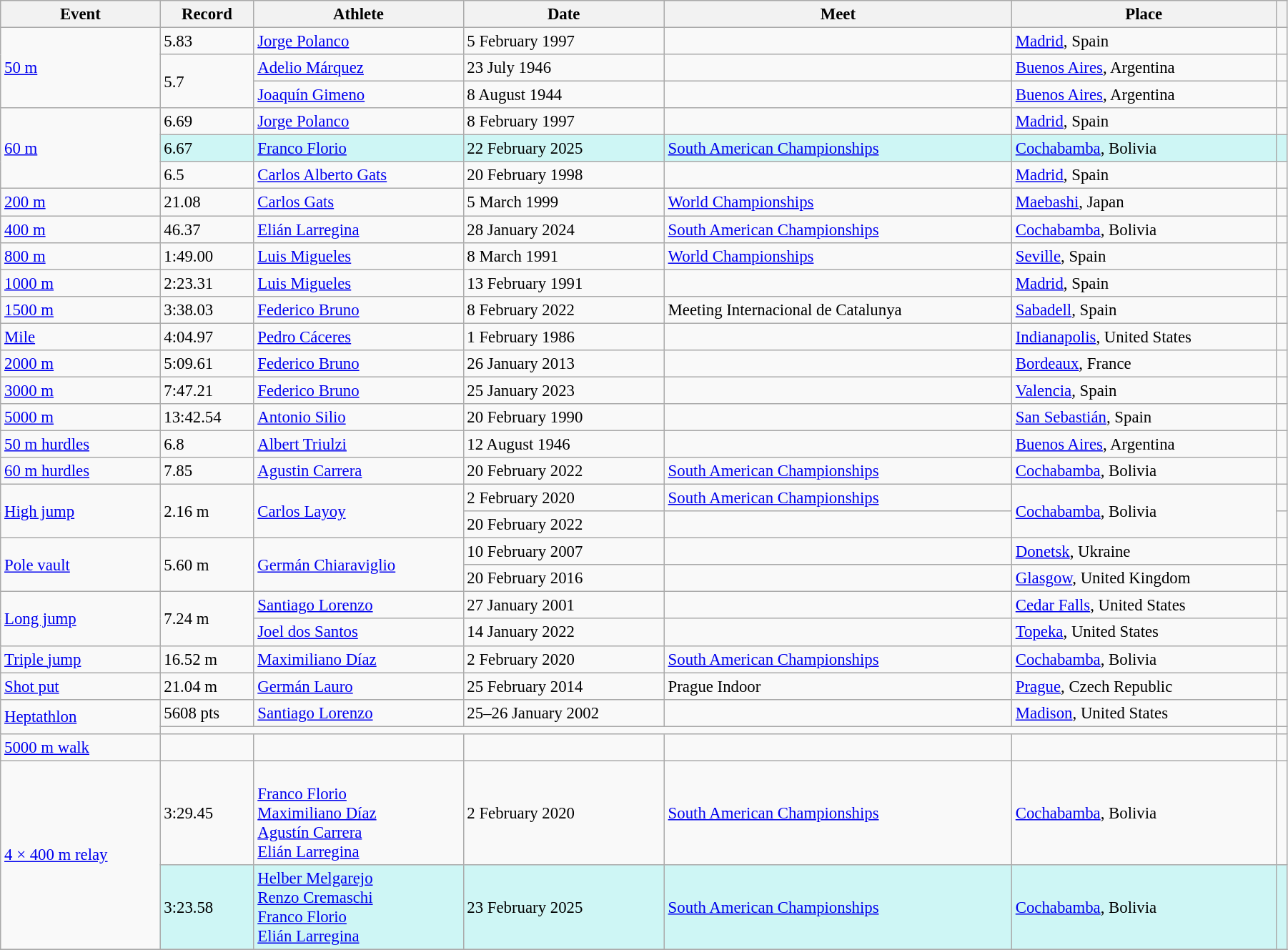<table class="wikitable" style="font-size:95%; width: 95%;">
<tr>
<th>Event</th>
<th>Record</th>
<th>Athlete</th>
<th>Date</th>
<th>Meet</th>
<th>Place</th>
<th></th>
</tr>
<tr>
<td rowspan=3><a href='#'>50 m</a></td>
<td>5.83</td>
<td><a href='#'>Jorge Polanco</a></td>
<td>5 February 1997</td>
<td></td>
<td><a href='#'>Madrid</a>, Spain</td>
<td></td>
</tr>
<tr>
<td rowspan=2>5.7 </td>
<td><a href='#'>Adelio Márquez</a></td>
<td>23 July 1946</td>
<td></td>
<td><a href='#'>Buenos Aires</a>, Argentina</td>
<td></td>
</tr>
<tr>
<td><a href='#'>Joaquín Gimeno</a></td>
<td>8 August 1944</td>
<td></td>
<td><a href='#'>Buenos Aires</a>, Argentina</td>
<td></td>
</tr>
<tr>
<td rowspan=3><a href='#'>60 m</a></td>
<td>6.69</td>
<td><a href='#'>Jorge Polanco</a></td>
<td>8 February 1997</td>
<td></td>
<td><a href='#'>Madrid</a>, Spain</td>
<td></td>
</tr>
<tr bgcolor="#CEF6F5">
<td>6.67 </td>
<td><a href='#'>Franco Florio</a></td>
<td>22 February 2025</td>
<td><a href='#'>South American Championships</a></td>
<td><a href='#'>Cochabamba</a>, Bolivia</td>
<td></td>
</tr>
<tr>
<td>6.5 </td>
<td><a href='#'>Carlos Alberto Gats</a></td>
<td>20 February 1998</td>
<td></td>
<td><a href='#'>Madrid</a>, Spain</td>
<td></td>
</tr>
<tr>
<td><a href='#'>200 m</a></td>
<td>21.08</td>
<td><a href='#'>Carlos Gats</a></td>
<td>5 March 1999</td>
<td><a href='#'>World Championships</a></td>
<td><a href='#'>Maebashi</a>, Japan</td>
<td></td>
</tr>
<tr>
<td><a href='#'>400 m</a></td>
<td>46.37 </td>
<td><a href='#'>Elián Larregina</a></td>
<td>28 January 2024</td>
<td><a href='#'>South American Championships</a></td>
<td><a href='#'>Cochabamba</a>, Bolivia</td>
<td></td>
</tr>
<tr>
<td><a href='#'>800 m</a></td>
<td>1:49.00</td>
<td><a href='#'>Luis Migueles</a></td>
<td>8 March 1991</td>
<td><a href='#'>World Championships</a></td>
<td><a href='#'>Seville</a>, Spain</td>
<td></td>
</tr>
<tr>
<td><a href='#'>1000 m</a></td>
<td>2:23.31</td>
<td><a href='#'>Luis Migueles</a></td>
<td>13 February 1991</td>
<td></td>
<td><a href='#'>Madrid</a>, Spain</td>
<td></td>
</tr>
<tr>
<td><a href='#'>1500 m</a></td>
<td>3:38.03</td>
<td><a href='#'>Federico Bruno</a></td>
<td>8 February 2022</td>
<td>Meeting Internacional de Catalunya</td>
<td><a href='#'>Sabadell</a>, Spain</td>
<td></td>
</tr>
<tr>
<td><a href='#'>Mile</a></td>
<td>4:04.97</td>
<td><a href='#'>Pedro Cáceres</a></td>
<td>1 February 1986</td>
<td></td>
<td><a href='#'>Indianapolis</a>, United States</td>
<td></td>
</tr>
<tr>
<td><a href='#'>2000 m</a></td>
<td>5:09.61</td>
<td><a href='#'>Federico Bruno</a></td>
<td>26 January 2013</td>
<td></td>
<td><a href='#'>Bordeaux</a>, France</td>
<td></td>
</tr>
<tr>
<td><a href='#'>3000 m</a></td>
<td>7:47.21</td>
<td><a href='#'>Federico Bruno</a></td>
<td>25 January 2023</td>
<td></td>
<td><a href='#'>Valencia</a>, Spain</td>
<td></td>
</tr>
<tr>
<td><a href='#'>5000 m</a></td>
<td>13:42.54</td>
<td><a href='#'>Antonio Silio</a></td>
<td>20 February 1990</td>
<td></td>
<td><a href='#'>San Sebastián</a>, Spain</td>
<td></td>
</tr>
<tr>
<td><a href='#'>50 m hurdles</a></td>
<td>6.8 </td>
<td><a href='#'>Albert Triulzi</a></td>
<td>12 August 1946</td>
<td></td>
<td><a href='#'>Buenos Aires</a>, Argentina</td>
<td></td>
</tr>
<tr>
<td><a href='#'>60 m hurdles</a></td>
<td>7.85 </td>
<td><a href='#'>Agustin Carrera</a></td>
<td>20 February 2022</td>
<td><a href='#'>South American Championships</a></td>
<td><a href='#'>Cochabamba</a>, Bolivia</td>
<td></td>
</tr>
<tr>
<td rowspan=2><a href='#'>High jump</a></td>
<td rowspan=2>2.16 m </td>
<td rowspan=2><a href='#'>Carlos Layoy</a></td>
<td>2 February 2020</td>
<td><a href='#'>South American Championships</a></td>
<td rowspan=2><a href='#'>Cochabamba</a>, Bolivia</td>
<td></td>
</tr>
<tr>
<td>20 February 2022</td>
<td></td>
<td></td>
</tr>
<tr>
<td rowspan=2><a href='#'>Pole vault</a></td>
<td rowspan=2>5.60 m</td>
<td rowspan=2><a href='#'>Germán Chiaraviglio</a></td>
<td>10 February 2007</td>
<td></td>
<td><a href='#'>Donetsk</a>, Ukraine</td>
<td></td>
</tr>
<tr>
<td>20 February 2016</td>
<td></td>
<td><a href='#'>Glasgow</a>, United Kingdom</td>
<td></td>
</tr>
<tr>
<td rowspan=2><a href='#'>Long jump</a></td>
<td rowspan=2>7.24 m</td>
<td><a href='#'>Santiago Lorenzo</a></td>
<td>27 January 2001</td>
<td></td>
<td><a href='#'>Cedar Falls</a>, United States</td>
<td></td>
</tr>
<tr>
<td><a href='#'>Joel dos Santos</a></td>
<td>14 January 2022</td>
<td></td>
<td><a href='#'>Topeka</a>, United States</td>
<td></td>
</tr>
<tr>
<td><a href='#'>Triple jump</a></td>
<td>16.52 m </td>
<td><a href='#'>Maximiliano Díaz</a></td>
<td>2 February 2020</td>
<td><a href='#'>South American Championships</a></td>
<td><a href='#'>Cochabamba</a>, Bolivia</td>
<td></td>
</tr>
<tr>
<td><a href='#'>Shot put</a></td>
<td>21.04 m</td>
<td><a href='#'>Germán Lauro</a></td>
<td>25 February 2014</td>
<td>Prague Indoor</td>
<td><a href='#'>Prague</a>, Czech Republic</td>
<td></td>
</tr>
<tr>
<td rowspan=2><a href='#'>Heptathlon</a></td>
<td>5608 pts</td>
<td><a href='#'>Santiago Lorenzo</a></td>
<td>25–26 January 2002</td>
<td></td>
<td><a href='#'>Madison</a>, United States</td>
<td></td>
</tr>
<tr>
<td colspan=5></td>
<td></td>
</tr>
<tr>
<td><a href='#'>5000 m walk</a></td>
<td></td>
<td></td>
<td></td>
<td></td>
<td></td>
<td></td>
</tr>
<tr>
<td rowspan=2><a href='#'>4 × 400 m relay</a></td>
<td>3:29.45 </td>
<td><br><a href='#'>Franco Florio</a><br><a href='#'>Maximiliano Díaz</a><br><a href='#'>Agustín Carrera</a><br><a href='#'>Elián Larregina</a></td>
<td>2 February 2020</td>
<td><a href='#'>South American Championships</a></td>
<td><a href='#'>Cochabamba</a>, Bolivia</td>
<td></td>
</tr>
<tr bgcolor="#CEF6F5">
<td>3:23.58 </td>
<td><a href='#'>Helber Melgarejo</a><br><a href='#'>Renzo Cremaschi</a><br><a href='#'>Franco Florio</a><br><a href='#'>Elián Larregina</a></td>
<td>23 February 2025</td>
<td><a href='#'>South American Championships</a></td>
<td><a href='#'>Cochabamba</a>, Bolivia</td>
<td></td>
</tr>
<tr>
</tr>
</table>
